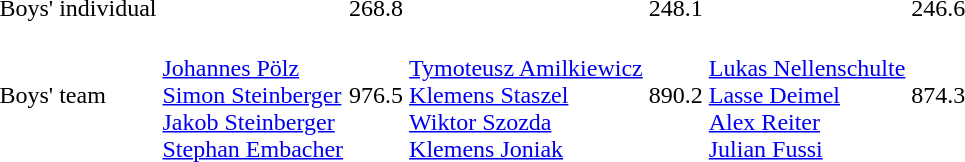<table>
<tr>
<td>Boys' individual</td>
<td></td>
<td>268.8</td>
<td></td>
<td>248.1</td>
<td></td>
<td>246.6</td>
</tr>
<tr>
<td>Boys' team</td>
<td><br><a href='#'>Johannes Pölz</a><br><a href='#'>Simon Steinberger</a><br><a href='#'>Jakob Steinberger</a><br><a href='#'>Stephan Embacher</a></td>
<td>976.5</td>
<td><br><a href='#'>Tymoteusz Amilkiewicz</a><br><a href='#'>Klemens Staszel</a><br><a href='#'>Wiktor Szozda</a><br><a href='#'>Klemens Joniak</a></td>
<td>890.2</td>
<td><br><a href='#'>Lukas Nellenschulte</a><br><a href='#'>Lasse Deimel</a><br><a href='#'>Alex Reiter</a><br><a href='#'>Julian Fussi</a></td>
<td>874.3</td>
</tr>
</table>
